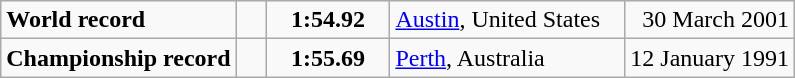<table class="wikitable">
<tr>
<td><strong>World record</strong></td>
<td style="padding-right:1em"></td>
<td style="text-align:center;padding-left:1em; padding-right:1em;"><strong>1:54.92</strong></td>
<td style="padding-right:1em"><a href='#'>Austin</a>, United States</td>
<td align=right>30 March 2001</td>
</tr>
<tr>
<td><strong>Championship record</strong></td>
<td style="padding-right:1em"></td>
<td style="text-align:center;padding-left:1em; padding-right:1em;"><strong>1:55.69</strong></td>
<td style="padding-right:1em"><a href='#'>Perth</a>, Australia</td>
<td align=right>12 January 1991</td>
</tr>
</table>
